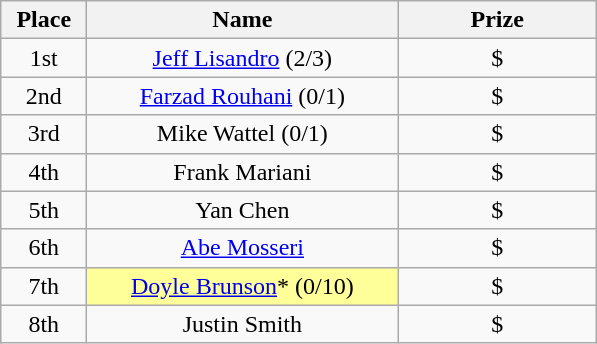<table class="wikitable">
<tr>
<th width="50">Place</th>
<th width="200">Name</th>
<th width="125">Prize</th>
</tr>
<tr>
<td align = "center">1st</td>
<td align = "center"><a href='#'>Jeff Lisandro</a> (2/3)</td>
<td align = "center">$</td>
</tr>
<tr>
<td align = "center">2nd</td>
<td align = "center"><a href='#'>Farzad Rouhani</a> (0/1)</td>
<td align = "center">$</td>
</tr>
<tr>
<td align = "center">3rd</td>
<td align = "center">Mike Wattel (0/1)</td>
<td align = "center">$</td>
</tr>
<tr>
<td align = "center">4th</td>
<td align = "center">Frank Mariani</td>
<td align = "center">$</td>
</tr>
<tr>
<td align = "center">5th</td>
<td align = "center">Yan Chen</td>
<td align = "center">$</td>
</tr>
<tr>
<td align = "center">6th</td>
<td align = "center"><a href='#'>Abe Mosseri</a></td>
<td align = "center">$</td>
</tr>
<tr>
<td align = "center">7th</td>
<td align = "center" bgcolor="#FFFF99"><a href='#'>Doyle Brunson</a>* (0/10)</td>
<td align = "center">$</td>
</tr>
<tr>
<td align = "center">8th</td>
<td align = "center">Justin Smith</td>
<td align = "center">$</td>
</tr>
</table>
